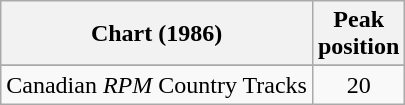<table class="wikitable sortable">
<tr>
<th align="left">Chart (1986)</th>
<th align="center">Peak<br>position</th>
</tr>
<tr>
</tr>
<tr>
<td align="left">Canadian <em>RPM</em> Country Tracks</td>
<td align="center">20</td>
</tr>
</table>
